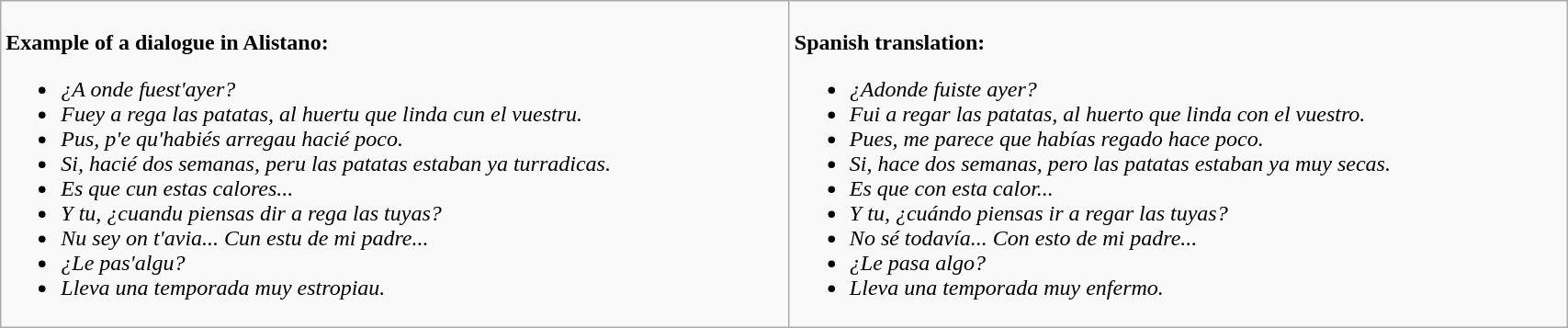<table class="wikitable" align="" width="90%">
<tr>
<td><br><strong>Example of a dialogue in Alistano:</strong><ul><li><em>¿A onde fuest'ayer?</em></li><li><em>Fuey a rega las patatas, al huertu que linda cun el vuestru.</em></li><li><em>Pus, p'e qu'habiés arregau hacié poco.</em></li><li><em>Si, hacié dos semanas, peru las patatas estaban ya turradicas.</em></li><li><em>Es que cun estas calores...</em></li><li><em>Y tu, ¿cuandu piensas dir a rega las tuyas?</em></li><li><em>Nu sey on t'avia... Cun estu de mi padre...</em></li><li><em>¿Le pas'algu?</em></li><li><em>Lleva una temporada muy estropiau.</em></li></ul></td>
<td><br><strong>Spanish translation:</strong><ul><li><em>¿Adonde fuiste ayer?</em></li><li><em>Fui a regar las patatas, al huerto que linda con el vuestro.</em></li><li><em>Pues, me parece que habías regado hace poco.</em></li><li><em>Si, hace dos semanas, pero las patatas estaban ya muy secas.</em></li><li><em>Es que con esta calor...</em></li><li><em>Y tu, ¿cuándo piensas ir a regar las tuyas?</em></li><li><em>No sé todavía... Con esto de mi padre...</em></li><li><em>¿Le pasa algo?</em></li><li><em>Lleva una temporada muy enfermo.</em></li></ul></td>
</tr>
</table>
